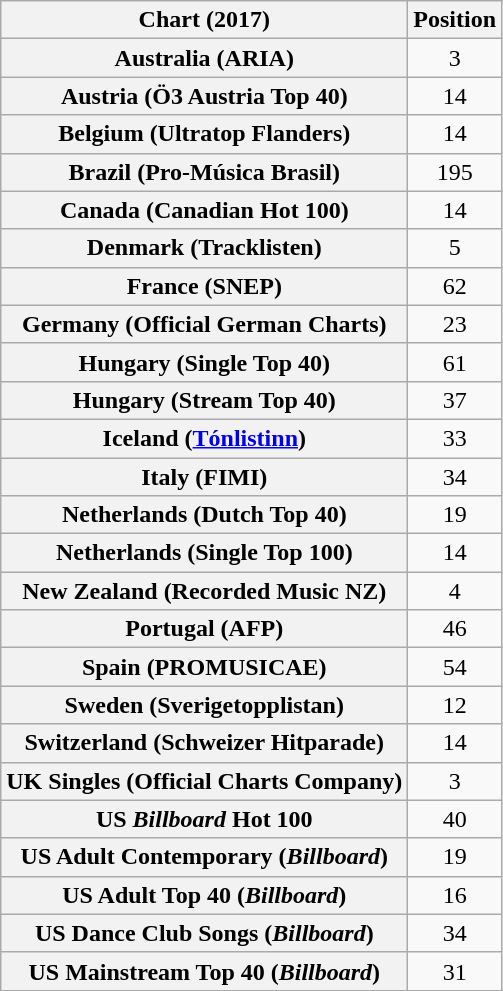<table class="wikitable plainrowheaders sortable" style="text-align:center">
<tr>
<th scope="col">Chart (2017)</th>
<th scope="col">Position</th>
</tr>
<tr>
<th scope="row">Australia (ARIA)</th>
<td>3</td>
</tr>
<tr>
<th scope="row">Austria (Ö3 Austria Top 40)</th>
<td>14</td>
</tr>
<tr>
<th scope="row">Belgium (Ultratop Flanders)</th>
<td>14</td>
</tr>
<tr>
<th scope="row">Brazil (Pro-Música Brasil)</th>
<td>195</td>
</tr>
<tr>
<th scope="row">Canada (Canadian Hot 100)</th>
<td>14</td>
</tr>
<tr>
<th scope="row">Denmark (Tracklisten)</th>
<td>5</td>
</tr>
<tr>
<th scope="row">France (SNEP)</th>
<td>62</td>
</tr>
<tr>
<th scope="row">Germany (Official German Charts)</th>
<td>23</td>
</tr>
<tr>
<th scope="row">Hungary (Single Top 40)</th>
<td>61</td>
</tr>
<tr>
<th scope="row">Hungary (Stream Top 40)</th>
<td>37</td>
</tr>
<tr>
<th scope="row">Iceland (<a href='#'>Tónlistinn</a>)</th>
<td>33</td>
</tr>
<tr>
<th scope="row">Italy (FIMI)</th>
<td>34</td>
</tr>
<tr>
<th scope="row">Netherlands (Dutch Top 40)</th>
<td>19</td>
</tr>
<tr>
<th scope="row">Netherlands (Single Top 100)</th>
<td>14</td>
</tr>
<tr>
<th scope="row">New Zealand (Recorded Music NZ)</th>
<td>4</td>
</tr>
<tr>
<th scope="row">Portugal (AFP)</th>
<td>46</td>
</tr>
<tr>
<th scope="row">Spain (PROMUSICAE)</th>
<td>54</td>
</tr>
<tr>
<th scope="row">Sweden (Sverigetopplistan)</th>
<td>12</td>
</tr>
<tr>
<th scope="row">Switzerland (Schweizer Hitparade)</th>
<td>14</td>
</tr>
<tr>
<th scope="row">UK Singles (Official Charts Company)</th>
<td>3</td>
</tr>
<tr>
<th scope="row">US <em>Billboard</em> Hot 100</th>
<td>40</td>
</tr>
<tr>
<th scope="row">US Adult Contemporary (<em>Billboard</em>)</th>
<td>19</td>
</tr>
<tr>
<th scope="row">US Adult Top 40 (<em>Billboard</em>)</th>
<td>16</td>
</tr>
<tr>
<th scope="row">US Dance Club Songs (<em>Billboard</em>)</th>
<td>34</td>
</tr>
<tr>
<th scope="row">US Mainstream Top 40 (<em>Billboard</em>)</th>
<td>31</td>
</tr>
</table>
